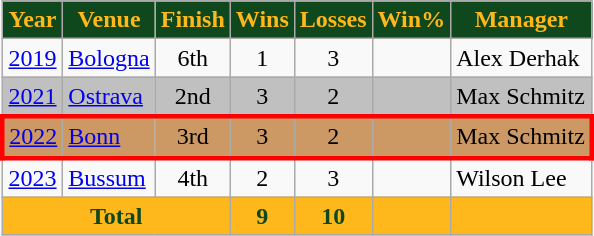<table class="wikitable sortable plainrowheaders" style="text-align:center;">
<tr>
<th scope="col" style="background-color:#0F481C; color:#FFB81C;">Year</th>
<th scope="col" style="background-color:#0F481C; color:#FFB81C;">Venue</th>
<th scope="col" style="background-color:#0F481C; color:#FFB81C;">Finish</th>
<th scope="col" style="background-color:#0F481C; color:#FFB81C;">Wins</th>
<th scope="col" style="background-color:#0F481C; color:#FFB81C;">Losses</th>
<th scope="col" style="background-color:#0F481C; color:#FFB81C;">Win%</th>
<th scope="col" style="background-color:#0F481C; color:#FFB81C;">Manager</th>
</tr>
<tr>
<td><a href='#'>2019</a></td>
<td align=left> <a href='#'>Bologna</a></td>
<td>6th</td>
<td>1</td>
<td>3</td>
<td></td>
<td align=left> Alex Derhak</td>
</tr>
<tr style="background:#C0C0C0;">
<td><a href='#'>2021</a></td>
<td align=left> <a href='#'>Ostrava</a></td>
<td>2nd</td>
<td>3</td>
<td>2</td>
<td></td>
<td align=left> Max Schmitz</td>
</tr>
<tr style="border: 3px solid red; background:#CC9965;">
<td><a href='#'>2022</a></td>
<td align=left> <a href='#'>Bonn</a></td>
<td>3rd</td>
<td>3</td>
<td>2</td>
<td></td>
<td align=left> Max Schmitz</td>
</tr>
<tr>
<td><a href='#'>2023</a></td>
<td align=left> <a href='#'>Bussum</a></td>
<td>4th</td>
<td>2</td>
<td>3</td>
<td></td>
<td align=left> Wilson Lee</td>
</tr>
<tr style="background-color:#FFB81C; color:#0F481C;">
<td colspan="3"><strong>Total</strong></td>
<td><strong>9</strong></td>
<td><strong>10</strong></td>
<td><strong></strong></td>
<td></td>
</tr>
</table>
